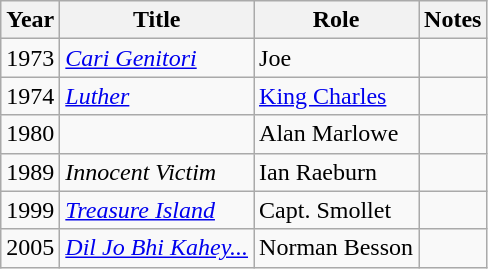<table class="wikitable">
<tr>
<th>Year</th>
<th>Title</th>
<th>Role</th>
<th>Notes</th>
</tr>
<tr>
<td>1973</td>
<td><em><a href='#'>Cari Genitori</a></em></td>
<td>Joe</td>
<td></td>
</tr>
<tr>
<td>1974</td>
<td><em><a href='#'>Luther</a></em></td>
<td><a href='#'>King Charles</a></td>
<td></td>
</tr>
<tr>
<td>1980</td>
<td><em></em></td>
<td>Alan Marlowe</td>
<td></td>
</tr>
<tr>
<td>1989</td>
<td><em>Innocent Victim</em></td>
<td>Ian Raeburn</td>
<td></td>
</tr>
<tr>
<td>1999</td>
<td><em><a href='#'>Treasure Island</a></em></td>
<td>Capt. Smollet</td>
<td></td>
</tr>
<tr>
<td>2005</td>
<td><em><a href='#'>Dil Jo Bhi Kahey...</a></em></td>
<td>Norman Besson</td>
<td></td>
</tr>
</table>
